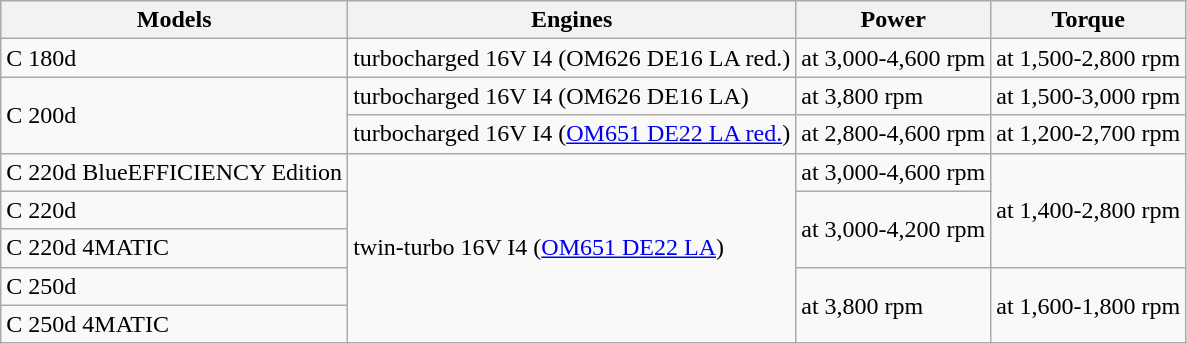<table class="wikitable">
<tr>
<th>Models</th>
<th>Engines</th>
<th>Power</th>
<th>Torque</th>
</tr>
<tr>
<td>C 180d</td>
<td> turbocharged 16V I4 (OM626 DE16 LA red.)</td>
<td> at 3,000-4,600 rpm</td>
<td> at 1,500-2,800 rpm</td>
</tr>
<tr>
<td rowspan="2">C 200d</td>
<td> turbocharged 16V I4 (OM626 DE16 LA)</td>
<td> at 3,800 rpm</td>
<td> at 1,500-3,000 rpm</td>
</tr>
<tr>
<td> turbocharged 16V I4 (<a href='#'>OM651 DE22 LA red.</a>)</td>
<td> at 2,800-4,600 rpm</td>
<td> at 1,200-2,700 rpm</td>
</tr>
<tr>
<td>C 220d BlueEFFICIENCY Edition</td>
<td rowspan="5"> twin-turbo 16V I4 (<a href='#'>OM651 DE22 LA</a>)</td>
<td> at 3,000-4,600 rpm</td>
<td rowspan="3"> at 1,400-2,800 rpm</td>
</tr>
<tr>
<td>C 220d</td>
<td rowspan="2"> at 3,000-4,200 rpm</td>
</tr>
<tr>
<td>C 220d 4MATIC</td>
</tr>
<tr>
<td>C 250d</td>
<td rowspan="2"> at 3,800 rpm</td>
<td rowspan="2"> at 1,600-1,800 rpm</td>
</tr>
<tr>
<td>C 250d 4MATIC</td>
</tr>
</table>
